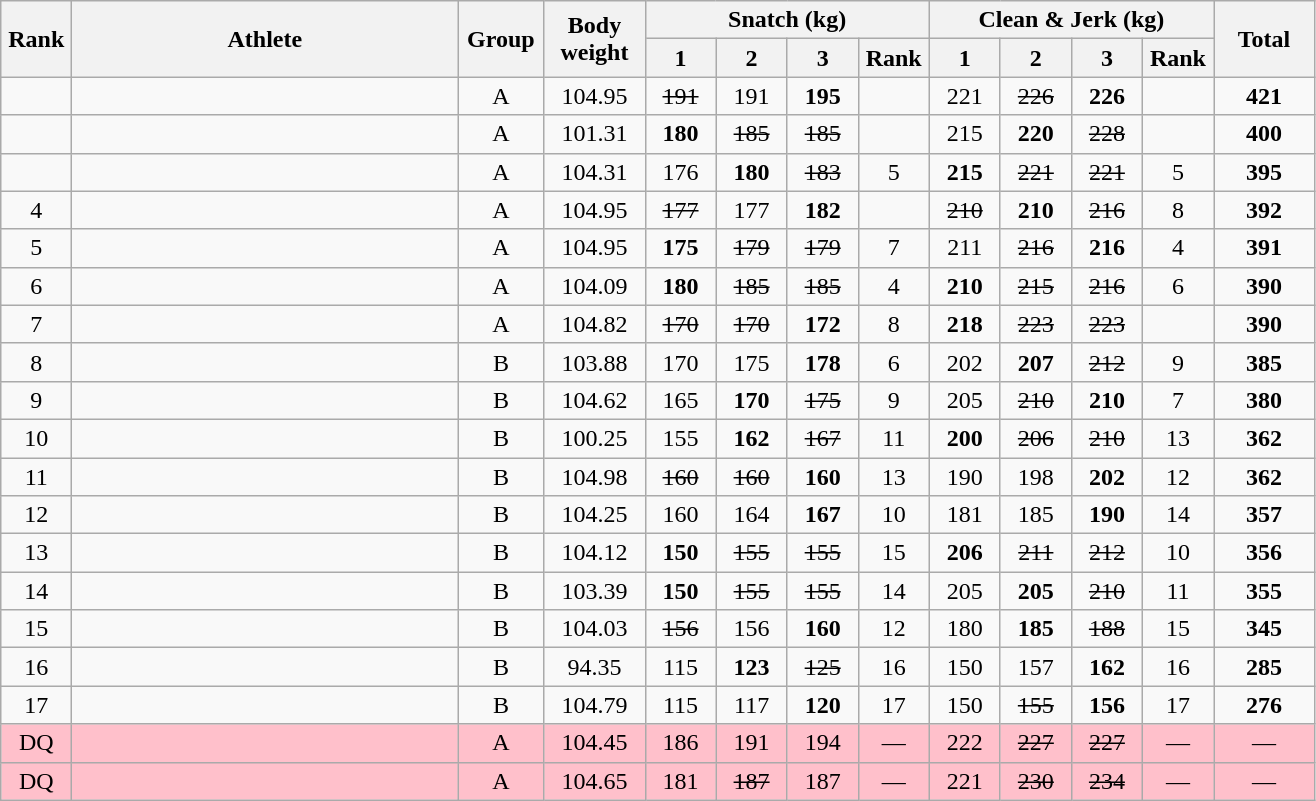<table class = "wikitable" style="text-align:center;">
<tr>
<th rowspan=2 width=40>Rank</th>
<th rowspan=2 width=250>Athlete</th>
<th rowspan=2 width=50>Group</th>
<th rowspan=2 width=60>Body weight</th>
<th colspan=4>Snatch (kg)</th>
<th colspan=4>Clean & Jerk (kg)</th>
<th rowspan=2 width=60>Total</th>
</tr>
<tr>
<th width=40>1</th>
<th width=40>2</th>
<th width=40>3</th>
<th width=40>Rank</th>
<th width=40>1</th>
<th width=40>2</th>
<th width=40>3</th>
<th width=40>Rank</th>
</tr>
<tr>
<td></td>
<td align=left></td>
<td>A</td>
<td>104.95</td>
<td><s>191</s></td>
<td>191</td>
<td><strong>195</strong></td>
<td></td>
<td>221</td>
<td><s>226</s></td>
<td><strong>226</strong></td>
<td></td>
<td><strong>421</strong></td>
</tr>
<tr>
<td></td>
<td align=left></td>
<td>A</td>
<td>101.31</td>
<td><strong>180</strong></td>
<td><s>185</s></td>
<td><s>185</s></td>
<td></td>
<td>215</td>
<td><strong>220</strong></td>
<td><s>228</s></td>
<td></td>
<td><strong>400</strong></td>
</tr>
<tr>
<td></td>
<td align=left></td>
<td>A</td>
<td>104.31</td>
<td>176</td>
<td><strong>180</strong></td>
<td><s>183</s></td>
<td>5</td>
<td><strong>215</strong></td>
<td><s>221</s></td>
<td><s>221</s></td>
<td>5</td>
<td><strong>395</strong></td>
</tr>
<tr>
<td>4</td>
<td align=left></td>
<td>A</td>
<td>104.95</td>
<td><s>177</s></td>
<td>177</td>
<td><strong>182</strong></td>
<td></td>
<td><s>210</s></td>
<td><strong>210</strong></td>
<td><s>216</s></td>
<td>8</td>
<td><strong>392</strong></td>
</tr>
<tr>
<td>5</td>
<td align=left></td>
<td>A</td>
<td>104.95</td>
<td><strong>175</strong></td>
<td><s>179</s></td>
<td><s>179</s></td>
<td>7</td>
<td>211</td>
<td><s>216</s></td>
<td><strong>216</strong></td>
<td>4</td>
<td><strong>391</strong></td>
</tr>
<tr>
<td>6</td>
<td align=left></td>
<td>A</td>
<td>104.09</td>
<td><strong>180</strong></td>
<td><s>185</s></td>
<td><s>185</s></td>
<td>4</td>
<td><strong>210</strong></td>
<td><s>215</s></td>
<td><s>216</s></td>
<td>6</td>
<td><strong>390</strong></td>
</tr>
<tr>
<td>7</td>
<td align=left></td>
<td>A</td>
<td>104.82</td>
<td><s>170</s></td>
<td><s>170</s></td>
<td><strong>172</strong></td>
<td>8</td>
<td><strong>218</strong></td>
<td><s>223</s></td>
<td><s>223</s></td>
<td></td>
<td><strong>390</strong></td>
</tr>
<tr>
<td>8</td>
<td align=left></td>
<td>B</td>
<td>103.88</td>
<td>170</td>
<td>175</td>
<td><strong>178</strong></td>
<td>6</td>
<td>202</td>
<td><strong>207</strong></td>
<td><s>212</s></td>
<td>9</td>
<td><strong>385</strong></td>
</tr>
<tr>
<td>9</td>
<td align=left></td>
<td>B</td>
<td>104.62</td>
<td>165</td>
<td><strong>170</strong></td>
<td><s>175</s></td>
<td>9</td>
<td>205</td>
<td><s>210</s></td>
<td><strong>210</strong></td>
<td>7</td>
<td><strong>380</strong></td>
</tr>
<tr>
<td>10</td>
<td align=left></td>
<td>B</td>
<td>100.25</td>
<td>155</td>
<td><strong>162</strong></td>
<td><s>167</s></td>
<td>11</td>
<td><strong>200</strong></td>
<td><s>206</s></td>
<td><s>210</s></td>
<td>13</td>
<td><strong>362</strong></td>
</tr>
<tr>
<td>11</td>
<td align=left></td>
<td>B</td>
<td>104.98</td>
<td><s>160</s></td>
<td><s>160</s></td>
<td><strong>160</strong></td>
<td>13</td>
<td>190</td>
<td>198</td>
<td><strong>202</strong></td>
<td>12</td>
<td><strong>362</strong></td>
</tr>
<tr>
<td>12</td>
<td align=left></td>
<td>B</td>
<td>104.25</td>
<td>160</td>
<td>164</td>
<td><strong>167</strong></td>
<td>10</td>
<td>181</td>
<td>185</td>
<td><strong>190</strong></td>
<td>14</td>
<td><strong>357</strong></td>
</tr>
<tr>
<td>13</td>
<td align=left></td>
<td>B</td>
<td>104.12</td>
<td><strong>150</strong></td>
<td><s>155</s></td>
<td><s>155</s></td>
<td>15</td>
<td><strong>206</strong></td>
<td><s>211</s></td>
<td><s>212</s></td>
<td>10</td>
<td><strong>356</strong></td>
</tr>
<tr>
<td>14</td>
<td align=left></td>
<td>B</td>
<td>103.39</td>
<td><strong>150</strong></td>
<td><s>155</s></td>
<td><s>155</s></td>
<td>14</td>
<td>205</td>
<td><strong>205</strong></td>
<td><s>210</s></td>
<td>11</td>
<td><strong>355</strong></td>
</tr>
<tr>
<td>15</td>
<td align=left></td>
<td>B</td>
<td>104.03</td>
<td><s>156</s></td>
<td>156</td>
<td><strong>160</strong></td>
<td>12</td>
<td>180</td>
<td><strong>185</strong></td>
<td><s>188</s></td>
<td>15</td>
<td><strong>345</strong></td>
</tr>
<tr>
<td>16</td>
<td align=left></td>
<td>B</td>
<td>94.35</td>
<td>115</td>
<td><strong>123</strong></td>
<td><s>125</s></td>
<td>16</td>
<td>150</td>
<td>157</td>
<td><strong>162</strong></td>
<td>16</td>
<td><strong>285</strong></td>
</tr>
<tr>
<td>17</td>
<td align=left></td>
<td>B</td>
<td>104.79</td>
<td>115</td>
<td>117</td>
<td><strong>120</strong></td>
<td>17</td>
<td>150</td>
<td><s>155</s></td>
<td><strong>156</strong></td>
<td>17</td>
<td><strong>276</strong></td>
</tr>
<tr bgcolor=pink>
<td>DQ</td>
<td align=left></td>
<td>A</td>
<td>104.45</td>
<td>186</td>
<td>191</td>
<td>194</td>
<td>—</td>
<td>222</td>
<td><s>227</s></td>
<td><s>227</s></td>
<td>—</td>
<td>—</td>
</tr>
<tr bgcolor=pink>
<td>DQ</td>
<td align=left></td>
<td>A</td>
<td>104.65</td>
<td>181</td>
<td><s>187</s></td>
<td>187</td>
<td>—</td>
<td>221</td>
<td><s>230</s></td>
<td><s>234</s></td>
<td>—</td>
<td>—</td>
</tr>
</table>
